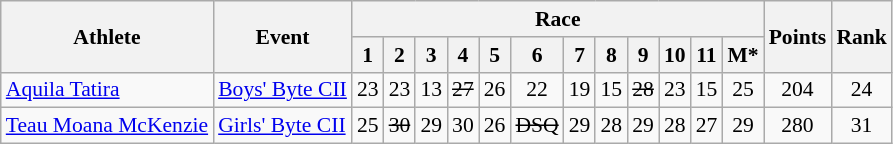<table class="wikitable" style="font-size:90%;">
<tr>
<th rowspan=2>Athlete</th>
<th rowspan=2>Event</th>
<th colspan=12>Race</th>
<th rowspan=2>Points</th>
<th rowspan=2>Rank</th>
</tr>
<tr>
<th>1</th>
<th>2</th>
<th>3</th>
<th>4</th>
<th>5</th>
<th>6</th>
<th>7</th>
<th>8</th>
<th>9</th>
<th>10</th>
<th>11</th>
<th>M*</th>
</tr>
<tr>
<td><a href='#'>Aquila Tatira</a></td>
<td><a href='#'>Boys' Byte CII</a></td>
<td align=center>23</td>
<td align=center>23</td>
<td align=center>13</td>
<td align=center><s>27</s></td>
<td align=center>26</td>
<td align=center>22</td>
<td align=center>19</td>
<td align=center>15</td>
<td align=center><s>28</s></td>
<td align=center>23</td>
<td align=center>15</td>
<td align=center>25</td>
<td align=center>204</td>
<td align=center>24</td>
</tr>
<tr>
<td><a href='#'>Teau Moana McKenzie</a></td>
<td><a href='#'>Girls' Byte CII</a></td>
<td align=center>25</td>
<td align=center><s>30</s></td>
<td align=center>29</td>
<td align=center>30</td>
<td align=center>26</td>
<td align=center><s>DSQ</s></td>
<td align=center>29</td>
<td align=center>28</td>
<td align=center>29</td>
<td align=center>28</td>
<td align=center>27</td>
<td align=center>29</td>
<td align=center>280</td>
<td align=center>31</td>
</tr>
</table>
